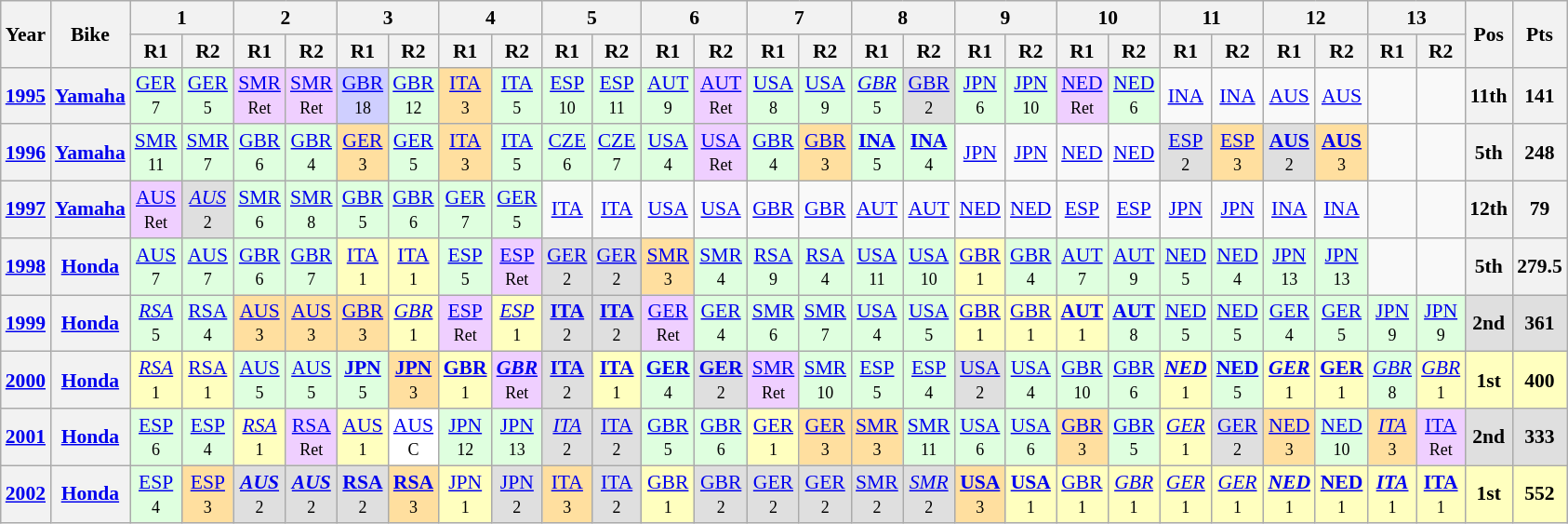<table class="wikitable" style="text-align:center; font-size:90%">
<tr>
<th valign="middle" rowspan=2>Year</th>
<th valign="middle" rowspan=2>Bike</th>
<th colspan=2>1</th>
<th colspan=2>2</th>
<th colspan=2>3</th>
<th colspan=2>4</th>
<th colspan=2>5</th>
<th colspan=2>6</th>
<th colspan=2>7</th>
<th colspan=2>8</th>
<th colspan=2>9</th>
<th colspan=2>10</th>
<th colspan=2>11</th>
<th colspan=2>12</th>
<th colspan=2>13</th>
<th rowspan=2>Pos</th>
<th rowspan=2>Pts</th>
</tr>
<tr>
<th>R1</th>
<th>R2</th>
<th>R1</th>
<th>R2</th>
<th>R1</th>
<th>R2</th>
<th>R1</th>
<th>R2</th>
<th>R1</th>
<th>R2</th>
<th>R1</th>
<th>R2</th>
<th>R1</th>
<th>R2</th>
<th>R1</th>
<th>R2</th>
<th>R1</th>
<th>R2</th>
<th>R1</th>
<th>R2</th>
<th>R1</th>
<th>R2</th>
<th>R1</th>
<th>R2</th>
<th>R1</th>
<th>R2</th>
</tr>
<tr>
<th><a href='#'>1995</a></th>
<th><a href='#'>Yamaha</a></th>
<td style="background:#dfffdf;"><a href='#'>GER</a><br><small>7</small></td>
<td style="background:#dfffdf;"><a href='#'>GER</a><br><small>5</small></td>
<td style="background:#efcfff;"><a href='#'>SMR</a><br><small>Ret</small></td>
<td style="background:#efcfff;"><a href='#'>SMR</a><br><small>Ret</small></td>
<td style="background:#cfcfff;"><a href='#'>GBR</a><br><small>18</small></td>
<td style="background:#dfffdf;"><a href='#'>GBR</a><br><small>12</small></td>
<td style="background:#ffdf9f;"><a href='#'>ITA</a><br><small>3</small></td>
<td style="background:#dfffdf;"><a href='#'>ITA</a><br><small>5</small></td>
<td style="background:#dfffdf;"><a href='#'>ESP</a><br><small>10</small></td>
<td style="background:#dfffdf;"><a href='#'>ESP</a><br><small>11</small></td>
<td style="background:#dfffdf;"><a href='#'>AUT</a><br><small>9</small></td>
<td style="background:#efcfff;"><a href='#'>AUT</a><br><small>Ret</small></td>
<td style="background:#dfffdf;"><a href='#'>USA</a><br><small>8</small></td>
<td style="background:#dfffdf;"><a href='#'>USA</a><br><small>9</small></td>
<td style="background:#dfffdf;"><em><a href='#'>GBR</a></em><br><small>5</small></td>
<td style="background:#dfdfdf;"><a href='#'>GBR</a><br><small>2</small></td>
<td style="background:#dfffdf;"><a href='#'>JPN</a><br><small>6</small></td>
<td style="background:#dfffdf;"><a href='#'>JPN</a><br><small>10</small></td>
<td style="background:#efcfff;"><a href='#'>NED</a><br><small>Ret</small></td>
<td style="background:#dfffdf;"><a href='#'>NED</a><br><small>6</small></td>
<td><a href='#'>INA</a></td>
<td><a href='#'>INA</a></td>
<td><a href='#'>AUS</a></td>
<td><a href='#'>AUS</a></td>
<td></td>
<td></td>
<th>11th</th>
<th>141</th>
</tr>
<tr>
<th><a href='#'>1996</a></th>
<th><a href='#'>Yamaha</a></th>
<td style="background:#dfffdf;"><a href='#'>SMR</a><br><small>11</small></td>
<td style="background:#dfffdf;"><a href='#'>SMR</a><br><small>7</small></td>
<td style="background:#dfffdf;"><a href='#'>GBR</a><br><small>6</small></td>
<td style="background:#dfffdf;"><a href='#'>GBR</a><br><small>4</small></td>
<td style="background:#ffdf9f;"><a href='#'>GER</a><br><small>3</small></td>
<td style="background:#dfffdf;"><a href='#'>GER</a><br><small>5</small></td>
<td style="background:#ffdf9f;"><a href='#'>ITA</a><br><small>3</small></td>
<td style="background:#dfffdf;"><a href='#'>ITA</a><br><small>5</small></td>
<td style="background:#dfffdf;"><a href='#'>CZE</a><br><small>6</small></td>
<td style="background:#dfffdf;"><a href='#'>CZE</a><br><small>7</small></td>
<td style="background:#dfffdf;"><a href='#'>USA</a><br><small>4</small></td>
<td style="background:#efcfff;"><a href='#'>USA</a><br><small>Ret</small></td>
<td style="background:#dfffdf;"><a href='#'>GBR</a><br><small>4</small></td>
<td style="background:#ffdf9f;"><a href='#'>GBR</a><br><small>3</small></td>
<td style="background:#dfffdf;"><strong><a href='#'>INA</a></strong><br><small>5</small></td>
<td style="background:#dfffdf;"><strong><a href='#'>INA</a></strong><br><small>4</small></td>
<td><a href='#'>JPN</a></td>
<td><a href='#'>JPN</a></td>
<td><a href='#'>NED</a></td>
<td><a href='#'>NED</a></td>
<td style="background:#dfdfdf;"><a href='#'>ESP</a><br><small>2</small></td>
<td style="background:#ffdf9f;"><a href='#'>ESP</a><br><small>3</small></td>
<td style="background:#dfdfdf;"><strong><a href='#'>AUS</a></strong><br><small>2</small></td>
<td style="background:#ffdf9f;"><strong><a href='#'>AUS</a></strong><br><small>3</small></td>
<td></td>
<td></td>
<th>5th</th>
<th>248</th>
</tr>
<tr>
<th><a href='#'>1997</a></th>
<th><a href='#'>Yamaha</a></th>
<td style="background:#efcfff;"><a href='#'>AUS</a><br><small>Ret</small></td>
<td style="background:#dfdfdf;"><em><a href='#'>AUS</a></em><br><small>2</small></td>
<td style="background:#dfffdf;"><a href='#'>SMR</a><br><small>6</small></td>
<td style="background:#dfffdf;"><a href='#'>SMR</a><br><small>8</small></td>
<td style="background:#dfffdf;"><a href='#'>GBR</a><br><small>5</small></td>
<td style="background:#dfffdf;"><a href='#'>GBR</a><br><small>6</small></td>
<td style="background:#dfffdf;"><a href='#'>GER</a><br><small>7</small></td>
<td style="background:#dfffdf;"><a href='#'>GER</a><br><small>5</small></td>
<td><a href='#'>ITA</a></td>
<td><a href='#'>ITA</a></td>
<td><a href='#'>USA</a></td>
<td><a href='#'>USA</a></td>
<td><a href='#'>GBR</a></td>
<td><a href='#'>GBR</a></td>
<td><a href='#'>AUT</a></td>
<td><a href='#'>AUT</a></td>
<td><a href='#'>NED</a></td>
<td><a href='#'>NED</a></td>
<td><a href='#'>ESP</a></td>
<td><a href='#'>ESP</a></td>
<td><a href='#'>JPN</a></td>
<td><a href='#'>JPN</a></td>
<td><a href='#'>INA</a></td>
<td><a href='#'>INA</a></td>
<td></td>
<td></td>
<th>12th</th>
<th>79</th>
</tr>
<tr>
<th><a href='#'>1998</a></th>
<th><a href='#'>Honda</a></th>
<td style="background:#dfffdf;"><a href='#'>AUS</a><br><small>7</small></td>
<td style="background:#dfffdf;"><a href='#'>AUS</a><br><small>7</small></td>
<td style="background:#dfffdf;"><a href='#'>GBR</a><br><small>6</small></td>
<td style="background:#dfffdf;"><a href='#'>GBR</a><br><small>7</small></td>
<td style="background:#ffffbf;"><a href='#'>ITA</a><br><small>1</small></td>
<td style="background:#ffffbf;"><a href='#'>ITA</a><br><small>1</small></td>
<td style="background:#dfffdf;"><a href='#'>ESP</a><br><small>5</small></td>
<td style="background:#efcfff;"><a href='#'>ESP</a><br><small>Ret</small></td>
<td style="background:#dfdfdf;"><a href='#'>GER</a><br><small>2</small></td>
<td style="background:#dfdfdf;"><a href='#'>GER</a><br><small>2</small></td>
<td style="background:#ffdf9f;"><a href='#'>SMR</a><br><small>3</small></td>
<td style="background:#dfffdf;"><a href='#'>SMR</a><br><small>4</small></td>
<td style="background:#dfffdf;"><a href='#'>RSA</a><br><small>9</small></td>
<td style="background:#dfffdf;"><a href='#'>RSA</a><br><small>4</small></td>
<td style="background:#dfffdf;"><a href='#'>USA</a><br><small>11</small></td>
<td style="background:#dfffdf;"><a href='#'>USA</a><br><small>10</small></td>
<td style="background:#ffffbf;"><a href='#'>GBR</a><br><small>1</small></td>
<td style="background:#dfffdf;"><a href='#'>GBR</a><br><small>4</small></td>
<td style="background:#dfffdf;"><a href='#'>AUT</a><br><small>7</small></td>
<td style="background:#dfffdf;"><a href='#'>AUT</a><br><small>9</small></td>
<td style="background:#dfffdf;"><a href='#'>NED</a><br><small>5</small></td>
<td style="background:#dfffdf;"><a href='#'>NED</a><br><small>4</small></td>
<td style="background:#dfffdf;"><a href='#'>JPN</a><br><small>13</small></td>
<td style="background:#dfffdf;"><a href='#'>JPN</a><br><small>13</small></td>
<td></td>
<td></td>
<th>5th</th>
<th>279.5</th>
</tr>
<tr>
<th><a href='#'>1999</a></th>
<th><a href='#'>Honda</a></th>
<td style="background:#dfffdf;"><em><a href='#'>RSA</a></em><br><small>5</small></td>
<td style="background:#dfffdf;"><a href='#'>RSA</a><br><small>4</small></td>
<td style="background:#ffdf9f;"><a href='#'>AUS</a><br><small>3</small></td>
<td style="background:#ffdf9f;"><a href='#'>AUS</a><br><small>3</small></td>
<td style="background:#ffdf9f;"><a href='#'>GBR</a><br><small>3</small></td>
<td style="background:#ffffbf;"><em><a href='#'>GBR</a></em><br><small>1</small></td>
<td style="background:#efcfff;"><a href='#'>ESP</a><br><small>Ret</small></td>
<td style="background:#ffffbf;"><em><a href='#'>ESP</a></em><br><small>1</small></td>
<td style="background:#dfdfdf;"><strong><a href='#'>ITA</a></strong><br><small>2</small></td>
<td style="background:#dfdfdf;"><strong><a href='#'>ITA</a></strong><br><small>2</small></td>
<td style="background:#efcfff;"><a href='#'>GER</a><br><small>Ret</small></td>
<td style="background:#dfffdf;"><a href='#'>GER</a><br><small>4</small></td>
<td style="background:#dfffdf;"><a href='#'>SMR</a><br><small>6</small></td>
<td style="background:#dfffdf;"><a href='#'>SMR</a><br><small>7</small></td>
<td style="background:#dfffdf;"><a href='#'>USA</a><br><small>4</small></td>
<td style="background:#dfffdf;"><a href='#'>USA</a><br><small>5</small></td>
<td style="background:#ffffbf;"><a href='#'>GBR</a><br><small>1</small></td>
<td style="background:#ffffbf;"><a href='#'>GBR</a><br><small>1</small></td>
<td style="background:#ffffbf;"><strong><a href='#'>AUT</a></strong><br><small>1</small></td>
<td style="background:#dfffdf;"><strong><a href='#'>AUT</a></strong><br><small>8</small></td>
<td style="background:#dfffdf;"><a href='#'>NED</a><br><small>5</small></td>
<td style="background:#dfffdf;"><a href='#'>NED</a><br><small>5</small></td>
<td style="background:#dfffdf;"><a href='#'>GER</a><br><small>4</small></td>
<td style="background:#dfffdf;"><a href='#'>GER</a><br><small>5</small></td>
<td style="background:#dfffdf;"><a href='#'>JPN</a><br><small>9</small></td>
<td style="background:#dfffdf;"><a href='#'>JPN</a><br><small>9</small></td>
<td style="background:#dfdfdf;"><strong>2nd</strong></td>
<td style="background:#dfdfdf;"><strong>361</strong></td>
</tr>
<tr>
<th><a href='#'>2000</a></th>
<th><a href='#'>Honda</a></th>
<td style="background:#ffffbf;"><em><a href='#'>RSA</a></em><br><small>1</small></td>
<td style="background:#ffffbf;"><a href='#'>RSA</a><br><small>1</small></td>
<td style="background:#dfffdf;"><a href='#'>AUS</a><br><small>5</small></td>
<td style="background:#dfffdf;"><a href='#'>AUS</a><br><small>5</small></td>
<td style="background:#dfffdf;"><strong><a href='#'>JPN</a></strong><br><small>5</small></td>
<td style="background:#FFDF9F;"><strong><a href='#'>JPN</a></strong><br><small>3</small></td>
<td style="background:#ffffbf;"><strong><a href='#'>GBR</a></strong><br><small>1</small></td>
<td style="background:#efcfff;"><strong><em><a href='#'>GBR</a></em></strong><br><small>Ret</small></td>
<td style="background:#dfdfdf;"><strong><a href='#'>ITA</a></strong><br><small>2</small></td>
<td style="background:#ffffbf;"><strong><a href='#'>ITA</a></strong><br><small>1</small></td>
<td style="background:#dfffdf;"><strong><a href='#'>GER</a></strong><br><small>4</small></td>
<td style="background:#dfdfdf;"><strong><a href='#'>GER</a></strong><br><small>2</small></td>
<td style="background:#efcfff;"><a href='#'>SMR</a><br><small>Ret</small></td>
<td style="background:#dfffdf;"><a href='#'>SMR</a><br><small>10</small></td>
<td style="background:#dfffdf;"><a href='#'>ESP</a><br><small>5</small></td>
<td style="background:#dfffdf;"><a href='#'>ESP</a><br><small>4</small></td>
<td style="background:#dfdfdf;"><a href='#'>USA</a><br><small>2</small></td>
<td style="background:#dfffdf;"><a href='#'>USA</a><br><small>4</small></td>
<td style="background:#dfffdf;"><a href='#'>GBR</a><br><small>10</small></td>
<td style="background:#dfffdf;"><a href='#'>GBR</a><br><small>6</small></td>
<td style="background:#ffffbf;"><strong><em><a href='#'>NED</a></em></strong><br><small>1</small></td>
<td style="background:#dfffdf;"><strong><a href='#'>NED</a></strong><br><small>5</small></td>
<td style="background:#ffffbf;"><strong><em><a href='#'>GER</a></em></strong><br><small>1</small></td>
<td style="background:#ffffbf;"><strong><a href='#'>GER</a></strong><br><small>1</small></td>
<td style="background:#dfffdf;"><em><a href='#'>GBR</a></em><br><small>8</small></td>
<td style="background:#ffffbf;"><em><a href='#'>GBR</a></em><br><small>1</small></td>
<td style="background:#ffffbf;"><strong>1st</strong></td>
<td style="background:#ffffbf;"><strong>400</strong></td>
</tr>
<tr>
<th><a href='#'>2001</a></th>
<th><a href='#'>Honda</a></th>
<td style="background:#dfffdf;"><a href='#'>ESP</a><br><small>6</small></td>
<td style="background:#dfffdf;"><a href='#'>ESP</a><br><small>4</small></td>
<td style="background:#ffffbf;"><em><a href='#'>RSA</a></em><br><small>1</small></td>
<td style="background:#efcfff;"><a href='#'>RSA</a><br><small>Ret</small></td>
<td style="background:#ffffbf;"><a href='#'>AUS</a><br><small>1</small></td>
<td style="background:#FFFFFF;"><a href='#'>AUS</a><br><small>C</small></td>
<td style="background:#dfffdf;"><a href='#'>JPN</a><br><small>12</small></td>
<td style="background:#dfffdf;"><a href='#'>JPN</a><br><small>13</small></td>
<td style="background:#dfdfdf;"><em><a href='#'>ITA</a></em><br><small>2</small></td>
<td style="background:#dfdfdf;"><a href='#'>ITA</a><br><small>2</small></td>
<td style="background:#dfffdf;"><a href='#'>GBR</a><br><small>5</small></td>
<td style="background:#dfffdf;"><a href='#'>GBR</a><br><small>6</small></td>
<td style="background:#ffffbf;"><a href='#'>GER</a><br><small>1</small></td>
<td style="background:#ffdf9f;"><a href='#'>GER</a><br><small>3</small></td>
<td style="background:#ffdf9f;"><a href='#'>SMR</a><br><small>3</small></td>
<td style="background:#dfffdf;"><a href='#'>SMR</a><br><small>11</small></td>
<td style="background:#dfffdf;"><a href='#'>USA</a><br><small>6</small></td>
<td style="background:#dfffdf;"><a href='#'>USA</a><br><small>6</small></td>
<td style="background:#ffdf9f;"><a href='#'>GBR</a><br><small>3</small></td>
<td style="background:#dfffdf;"><a href='#'>GBR</a><br><small>5</small></td>
<td style="background:#ffffbf;"><em><a href='#'>GER</a></em><br><small>1</small></td>
<td style="background:#dfdfdf;"><a href='#'>GER</a><br><small>2</small></td>
<td style="background:#ffdf9f;"><a href='#'>NED</a><br><small>3</small></td>
<td style="background:#dfffdf;"><a href='#'>NED</a><br><small>10</small></td>
<td style="background:#ffdf9f;"><em><a href='#'>ITA</a></em><br><small>3</small></td>
<td style="background:#efcfff;"><a href='#'>ITA</a><br><small>Ret</small></td>
<td style="background:#dfdfdf;"><strong>2nd</strong></td>
<td style="background:#dfdfdf;"><strong>333</strong></td>
</tr>
<tr>
<th><a href='#'>2002</a></th>
<th><a href='#'>Honda</a></th>
<td style="background:#dfffdf;"><a href='#'>ESP</a><br><small>4</small></td>
<td style="background:#ffdf9f;"><a href='#'>ESP</a><br><small>3</small></td>
<td style="background:#dfdfdf;"><strong><em><a href='#'>AUS</a></em></strong><br><small>2</small></td>
<td style="background:#dfdfdf;"><strong><em><a href='#'>AUS</a></em></strong><br><small>2</small></td>
<td style="background:#dfdfdf;"><strong><a href='#'>RSA</a></strong><br><small>2</small></td>
<td style="background:#ffdf9f;"><strong><a href='#'>RSA</a></strong><br><small>3</small></td>
<td style="background:#ffffbf;"><a href='#'>JPN</a><br><small>1</small></td>
<td style="background:#dfdfdf;"><a href='#'>JPN</a><br><small>2</small></td>
<td style="background:#ffdf9f;"><a href='#'>ITA</a><br><small>3</small></td>
<td style="background:#dfdfdf;"><a href='#'>ITA</a><br><small>2</small></td>
<td style="background:#ffffbf;"><a href='#'>GBR</a><br><small>1</small></td>
<td style="background:#dfdfdf;"><a href='#'>GBR</a><br><small>2</small></td>
<td style="background:#dfdfdf;"><a href='#'>GER</a><br><small>2</small></td>
<td style="background:#dfdfdf;"><a href='#'>GER</a><br><small>2</small></td>
<td style="background:#dfdfdf;"><a href='#'>SMR</a><br><small>2</small></td>
<td style="background:#dfdfdf;"><em><a href='#'>SMR</a></em><br><small>2</small></td>
<td style="background:#ffdf9f;"><strong><a href='#'>USA</a></strong><br><small>3</small></td>
<td style="background:#ffffbf;"><strong><a href='#'>USA</a></strong><br><small>1</small></td>
<td style="background:#ffffbf;"><a href='#'>GBR</a><br><small>1</small></td>
<td style="background:#ffffbf;"><em><a href='#'>GBR</a></em><br><small>1</small></td>
<td style="background:#ffffbf;"><em><a href='#'>GER</a></em><br><small>1</small></td>
<td style="background:#ffffbf;"><em><a href='#'>GER</a></em><br><small>1</small></td>
<td style="background:#ffffbf;"><strong><em><a href='#'>NED</a></em></strong><br><small>1</small></td>
<td style="background:#ffffbf;"><strong><a href='#'>NED</a></strong><br><small>1</small></td>
<td style="background:#ffffbf;"><strong><em><a href='#'>ITA</a></em></strong><br><small>1</small></td>
<td style="background:#ffffbf;"><strong><a href='#'>ITA</a></strong><br><small>1</small></td>
<td style="background:#ffffbf;"><strong>1st</strong></td>
<td style="background:#ffffbf;"><strong>552</strong></td>
</tr>
</table>
